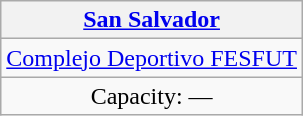<table class="wikitable">
<tr>
<th><a href='#'>San Salvador</a></th>
</tr>
<tr align=center>
<td><a href='#'>Complejo Deportivo FESFUT</a></td>
</tr>
<tr align=center>
<td>Capacity: —</td>
</tr>
</table>
